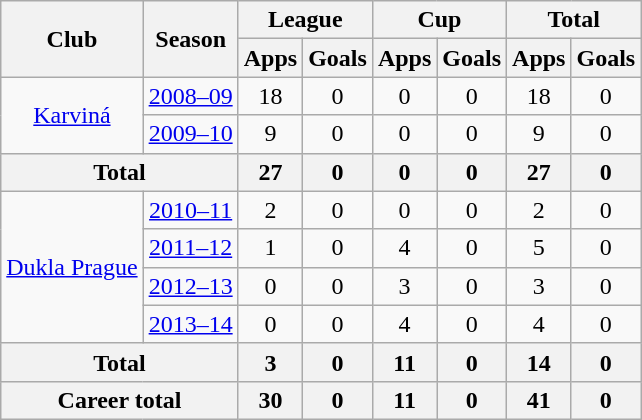<table class="wikitable" style="text-align:center">
<tr>
<th rowspan="2">Club</th>
<th rowspan="2">Season</th>
<th colspan="2">League</th>
<th colspan="2">Cup</th>
<th colspan="2">Total</th>
</tr>
<tr>
<th>Apps</th>
<th>Goals</th>
<th>Apps</th>
<th>Goals</th>
<th>Apps</th>
<th>Goals</th>
</tr>
<tr>
<td rowspan="2"><a href='#'>Karviná</a></td>
<td><a href='#'>2008–09</a></td>
<td>18</td>
<td>0</td>
<td>0</td>
<td>0</td>
<td>18</td>
<td>0</td>
</tr>
<tr>
<td><a href='#'>2009–10</a></td>
<td>9</td>
<td>0</td>
<td>0</td>
<td>0</td>
<td>9</td>
<td>0</td>
</tr>
<tr>
<th colspan="2">Total</th>
<th>27</th>
<th>0</th>
<th>0</th>
<th>0</th>
<th>27</th>
<th>0</th>
</tr>
<tr>
<td rowspan="4"><a href='#'>Dukla Prague</a></td>
<td><a href='#'>2010–11</a></td>
<td>2</td>
<td>0</td>
<td>0</td>
<td>0</td>
<td>2</td>
<td>0</td>
</tr>
<tr>
<td><a href='#'>2011–12</a></td>
<td>1</td>
<td>0</td>
<td>4</td>
<td>0</td>
<td>5</td>
<td>0</td>
</tr>
<tr>
<td><a href='#'>2012–13</a></td>
<td>0</td>
<td>0</td>
<td>3</td>
<td>0</td>
<td>3</td>
<td>0</td>
</tr>
<tr>
<td><a href='#'>2013–14</a></td>
<td>0</td>
<td>0</td>
<td>4</td>
<td>0</td>
<td>4</td>
<td>0</td>
</tr>
<tr>
<th colspan="2">Total</th>
<th>3</th>
<th>0</th>
<th>11</th>
<th>0</th>
<th>14</th>
<th>0</th>
</tr>
<tr>
<th colspan="2">Career total</th>
<th>30</th>
<th>0</th>
<th>11</th>
<th>0</th>
<th>41</th>
<th>0</th>
</tr>
</table>
